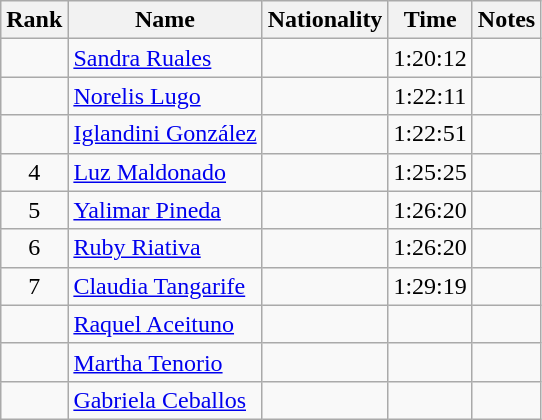<table class="wikitable sortable" style="text-align:center">
<tr>
<th>Rank</th>
<th>Name</th>
<th>Nationality</th>
<th>Time</th>
<th>Notes</th>
</tr>
<tr>
<td></td>
<td align=left><a href='#'>Sandra Ruales</a></td>
<td align=left></td>
<td>1:20:12</td>
<td></td>
</tr>
<tr>
<td></td>
<td align=left><a href='#'>Norelis Lugo</a></td>
<td align=left></td>
<td>1:22:11</td>
<td></td>
</tr>
<tr>
<td></td>
<td align=left><a href='#'>Iglandini González</a></td>
<td align=left></td>
<td>1:22:51</td>
<td></td>
</tr>
<tr>
<td>4</td>
<td align=left><a href='#'>Luz Maldonado</a></td>
<td align=left></td>
<td>1:25:25</td>
<td></td>
</tr>
<tr>
<td>5</td>
<td align=left><a href='#'>Yalimar Pineda</a></td>
<td align=left></td>
<td>1:26:20</td>
<td></td>
</tr>
<tr>
<td>6</td>
<td align=left><a href='#'>Ruby Riativa</a></td>
<td align=left></td>
<td>1:26:20</td>
<td></td>
</tr>
<tr>
<td>7</td>
<td align=left><a href='#'>Claudia Tangarife</a></td>
<td align=left></td>
<td>1:29:19</td>
<td></td>
</tr>
<tr>
<td></td>
<td align=left><a href='#'>Raquel Aceituno</a></td>
<td align=left></td>
<td></td>
<td></td>
</tr>
<tr>
<td></td>
<td align=left><a href='#'>Martha Tenorio</a></td>
<td align=left></td>
<td></td>
<td></td>
</tr>
<tr>
<td></td>
<td align=left><a href='#'>Gabriela Ceballos</a></td>
<td align=left></td>
<td></td>
<td></td>
</tr>
</table>
